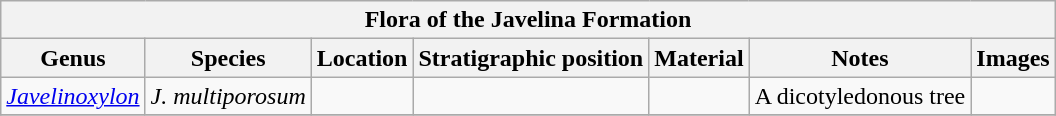<table class="wikitable" align="center">
<tr>
<th colspan="7" align="center"><strong>Flora of the Javelina Formation</strong></th>
</tr>
<tr>
<th>Genus</th>
<th>Species</th>
<th>Location</th>
<th>Stratigraphic position</th>
<th>Material</th>
<th>Notes</th>
<th>Images</th>
</tr>
<tr>
<td><em><a href='#'>Javelinoxylon</a></em></td>
<td><em>J. multiporosum</em></td>
<td></td>
<td></td>
<td></td>
<td>A dicotyledonous tree</td>
<td></td>
</tr>
<tr>
</tr>
</table>
